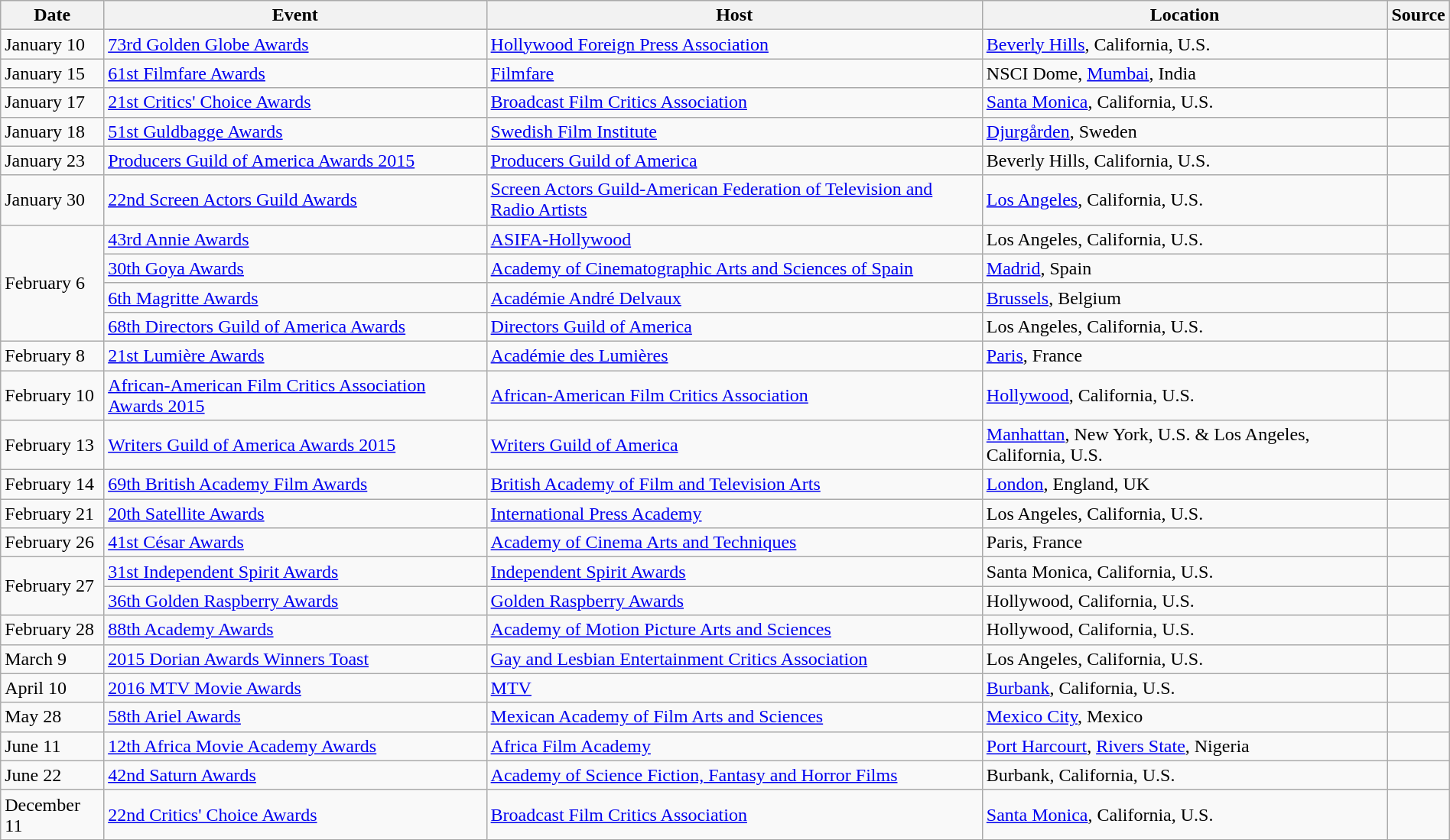<table class="wikitable" style="margin:auto; margin:auto;">
<tr>
<th>Date</th>
<th>Event</th>
<th>Host</th>
<th>Location</th>
<th>Source</th>
</tr>
<tr>
<td>January 10</td>
<td><a href='#'>73rd Golden Globe Awards</a></td>
<td><a href='#'>Hollywood Foreign Press Association</a></td>
<td><a href='#'>Beverly Hills</a>, California, U.S.</td>
<td></td>
</tr>
<tr>
<td>January 15</td>
<td><a href='#'>61st Filmfare Awards</a></td>
<td><a href='#'>Filmfare</a></td>
<td>NSCI Dome, <a href='#'>Mumbai</a>, India</td>
<td></td>
</tr>
<tr>
<td>January 17</td>
<td><a href='#'>21st Critics' Choice Awards</a></td>
<td><a href='#'>Broadcast Film Critics Association</a></td>
<td><a href='#'>Santa Monica</a>, California, U.S.</td>
<td></td>
</tr>
<tr>
<td>January 18</td>
<td><a href='#'>51st Guldbagge Awards</a></td>
<td><a href='#'>Swedish Film Institute</a></td>
<td><a href='#'>Djurgården</a>, Sweden</td>
<td></td>
</tr>
<tr>
<td>January 23</td>
<td><a href='#'>Producers Guild of America Awards 2015</a></td>
<td><a href='#'>Producers Guild of America</a></td>
<td>Beverly Hills, California, U.S.</td>
<td></td>
</tr>
<tr>
<td>January 30</td>
<td><a href='#'>22nd Screen Actors Guild Awards</a></td>
<td><a href='#'>Screen Actors Guild-American Federation of Television and Radio Artists</a></td>
<td><a href='#'>Los Angeles</a>, California, U.S.</td>
<td></td>
</tr>
<tr>
<td rowspan=4>February 6</td>
<td><a href='#'>43rd Annie Awards</a></td>
<td><a href='#'>ASIFA-Hollywood</a></td>
<td>Los Angeles, California, U.S.</td>
<td></td>
</tr>
<tr>
<td><a href='#'>30th Goya Awards</a></td>
<td><a href='#'>Academy of Cinematographic Arts and Sciences of Spain</a></td>
<td><a href='#'>Madrid</a>, Spain</td>
<td></td>
</tr>
<tr>
<td><a href='#'>6th Magritte Awards</a></td>
<td><a href='#'>Académie André Delvaux</a></td>
<td><a href='#'>Brussels</a>, Belgium</td>
<td></td>
</tr>
<tr>
<td><a href='#'>68th Directors Guild of America Awards</a></td>
<td><a href='#'>Directors Guild of America</a></td>
<td>Los Angeles, California, U.S.</td>
<td></td>
</tr>
<tr>
<td>February 8</td>
<td><a href='#'>21st Lumière Awards</a></td>
<td><a href='#'>Académie des Lumières</a></td>
<td><a href='#'>Paris</a>, France</td>
<td></td>
</tr>
<tr>
<td>February 10</td>
<td><a href='#'>African-American Film Critics Association Awards 2015</a></td>
<td><a href='#'>African-American Film Critics Association</a></td>
<td><a href='#'>Hollywood</a>, California, U.S.</td>
<td></td>
</tr>
<tr>
<td>February 13</td>
<td><a href='#'>Writers Guild of America Awards 2015</a></td>
<td><a href='#'>Writers Guild of America</a></td>
<td><a href='#'>Manhattan</a>, New York, U.S. & Los Angeles, California, U.S.</td>
<td></td>
</tr>
<tr>
<td>February 14</td>
<td><a href='#'>69th British Academy Film Awards</a></td>
<td><a href='#'>British Academy of Film and Television Arts</a></td>
<td><a href='#'>London</a>, England, UK</td>
<td></td>
</tr>
<tr>
<td>February 21</td>
<td><a href='#'>20th Satellite Awards</a></td>
<td><a href='#'>International Press Academy</a></td>
<td>Los Angeles, California, U.S.</td>
<td></td>
</tr>
<tr>
<td>February 26</td>
<td><a href='#'>41st César Awards</a></td>
<td><a href='#'>Academy of Cinema Arts and Techniques</a></td>
<td>Paris, France</td>
<td></td>
</tr>
<tr>
<td rowspan=2>February 27</td>
<td><a href='#'>31st Independent Spirit Awards</a></td>
<td><a href='#'>Independent Spirit Awards</a></td>
<td>Santa Monica, California, U.S.</td>
<td></td>
</tr>
<tr>
<td><a href='#'>36th Golden Raspberry Awards</a></td>
<td><a href='#'>Golden Raspberry Awards</a></td>
<td>Hollywood, California, U.S.</td>
<td></td>
</tr>
<tr>
<td>February 28</td>
<td><a href='#'>88th Academy Awards</a></td>
<td><a href='#'>Academy of Motion Picture Arts and Sciences</a></td>
<td>Hollywood, California, U.S.</td>
<td></td>
</tr>
<tr>
<td>March 9</td>
<td><a href='#'>2015 Dorian Awards Winners Toast</a></td>
<td><a href='#'>Gay and Lesbian Entertainment Critics Association</a></td>
<td>Los Angeles, California, U.S.</td>
<td></td>
</tr>
<tr>
<td>April 10</td>
<td><a href='#'>2016 MTV Movie Awards</a></td>
<td><a href='#'>MTV</a></td>
<td><a href='#'>Burbank</a>, California, U.S.</td>
<td></td>
</tr>
<tr>
<td>May 28</td>
<td><a href='#'>58th Ariel Awards</a></td>
<td><a href='#'>Mexican Academy of Film Arts and Sciences</a></td>
<td><a href='#'>Mexico City</a>, Mexico</td>
<td></td>
</tr>
<tr>
<td>June 11</td>
<td><a href='#'>12th Africa Movie Academy Awards</a></td>
<td><a href='#'>Africa Film Academy</a></td>
<td><a href='#'>Port Harcourt</a>, <a href='#'>Rivers State</a>, Nigeria</td>
<td></td>
</tr>
<tr>
<td>June 22</td>
<td><a href='#'>42nd Saturn Awards</a></td>
<td><a href='#'>Academy of Science Fiction, Fantasy and Horror Films</a></td>
<td>Burbank, California, U.S.</td>
<td><br></td>
</tr>
<tr>
<td>December 11</td>
<td><a href='#'>22nd Critics' Choice Awards</a></td>
<td><a href='#'>Broadcast Film Critics Association</a></td>
<td><a href='#'>Santa Monica</a>, California, U.S.</td>
<td></td>
</tr>
</table>
